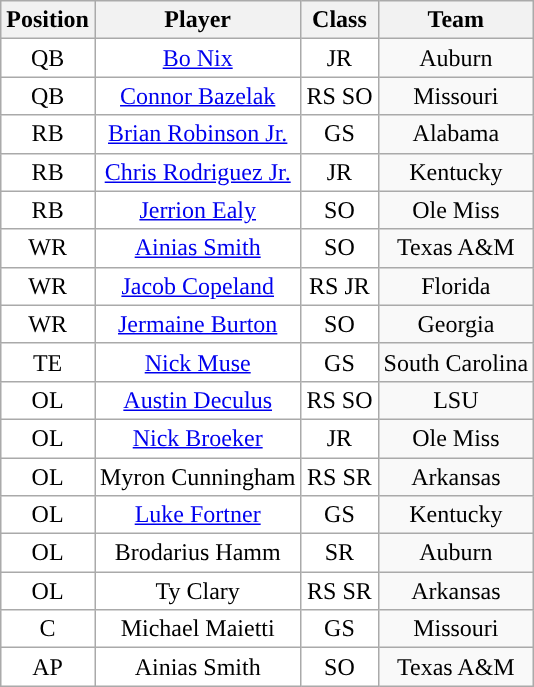<table class="wikitable sortable">
<tr>
<th>Position</th>
<th>Player</th>
<th>Class</th>
<th>Team</th>
</tr>
<tr style="text-align:center;">
<td style="background:white">QB</td>
<td style="background:white"><a href='#'>Bo Nix</a></td>
<td style="background:white">JR</td>
<td>Auburn</td>
</tr>
<tr style="text-align:center;">
<td style="background:white">QB</td>
<td style="background:white"><a href='#'>Connor Bazelak</a></td>
<td style="background:white">RS SO</td>
<td>Missouri</td>
</tr>
<tr style="text-align:center;">
<td style="background:white">RB</td>
<td style="background:white"><a href='#'>Brian Robinson Jr.</a></td>
<td style="background:white">GS</td>
<td>Alabama</td>
</tr>
<tr style="text-align:center;">
<td style="background:white">RB</td>
<td style="background:white"><a href='#'>Chris Rodriguez Jr.</a></td>
<td style="background:white">JR</td>
<td>Kentucky</td>
</tr>
<tr style="text-align:center;">
<td style="background:white">RB</td>
<td style="background:white"><a href='#'>Jerrion Ealy</a></td>
<td style="background:white">SO</td>
<td>Ole Miss</td>
</tr>
<tr style="text-align:center;">
<td style="background:white">WR</td>
<td style="background:white"><a href='#'>Ainias Smith</a></td>
<td style="background:white">SO</td>
<td>Texas A&M</td>
</tr>
<tr style="text-align:center;">
<td style="background:white">WR</td>
<td style="background:white"><a href='#'>Jacob Copeland</a></td>
<td style="background:white">RS JR</td>
<td>Florida</td>
</tr>
<tr style="text-align:center;">
<td style="background:white">WR</td>
<td style="background:white"><a href='#'>Jermaine Burton</a></td>
<td style="background:white">SO</td>
<td>Georgia</td>
</tr>
<tr style="text-align:center;">
<td style="background:white">TE</td>
<td style="background:white"><a href='#'>Nick Muse</a></td>
<td style="background:white">GS</td>
<td>South Carolina</td>
</tr>
<tr style="text-align:center;">
<td style="background:white">OL</td>
<td style="background:white"><a href='#'>Austin Deculus</a></td>
<td style="background:white">RS SO</td>
<td>LSU</td>
</tr>
<tr style="text-align:center;">
<td style="background:white">OL</td>
<td style="background:white"><a href='#'>Nick Broeker</a></td>
<td style="background:white">JR</td>
<td>Ole Miss</td>
</tr>
<tr style="text-align:center;">
<td style="background:white">OL</td>
<td style="background:white">Myron Cunningham</td>
<td style="background:white">RS SR</td>
<td>Arkansas</td>
</tr>
<tr style="text-align:center;">
<td style="background:white">OL</td>
<td style="background:white"><a href='#'>Luke Fortner</a></td>
<td style="background:white">GS</td>
<td>Kentucky</td>
</tr>
<tr style="text-align:center;">
<td style="background:white">OL</td>
<td style="background:white">Brodarius Hamm</td>
<td style="background:white">SR</td>
<td>Auburn</td>
</tr>
<tr style="text-align:center;">
<td style="background:white">OL</td>
<td style="background:white">Ty Clary</td>
<td style="background:white">RS SR</td>
<td>Arkansas</td>
</tr>
<tr style="text-align:center;">
<td style="background:white">C</td>
<td style="background:white">Michael Maietti</td>
<td style="background:white">GS</td>
<td>Missouri</td>
</tr>
<tr style="text-align:center;">
<td style="background:white">AP</td>
<td style="background:white">Ainias Smith</td>
<td style="background:white">SO</td>
<td>Texas A&M</td>
</tr>
</table>
